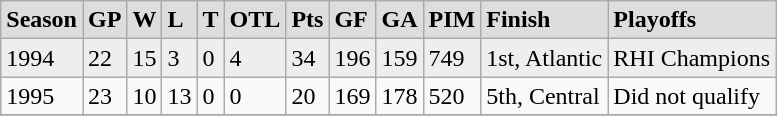<table class="wikitable">
<tr style="font-weight:bold; background-color:#dddddd;" |>
<td>Season</td>
<td>GP</td>
<td>W</td>
<td>L</td>
<td>T</td>
<td>OTL</td>
<td>Pts</td>
<td>GF</td>
<td>GA</td>
<td>PIM</td>
<td>Finish</td>
<td>Playoffs</td>
</tr>
<tr bgcolor="#eeeeee">
<td>1994</td>
<td>22</td>
<td>15</td>
<td>3</td>
<td>0</td>
<td>4</td>
<td>34</td>
<td>196</td>
<td>159</td>
<td>749</td>
<td>1st, Atlantic</td>
<td>RHI Champions</td>
</tr>
<tr>
<td>1995</td>
<td>23</td>
<td>10</td>
<td>13</td>
<td>0</td>
<td>0</td>
<td>20</td>
<td>169</td>
<td>178</td>
<td>520</td>
<td>5th, Central</td>
<td>Did not qualify</td>
</tr>
<tr bgcolor="#eeeeee">
</tr>
</table>
